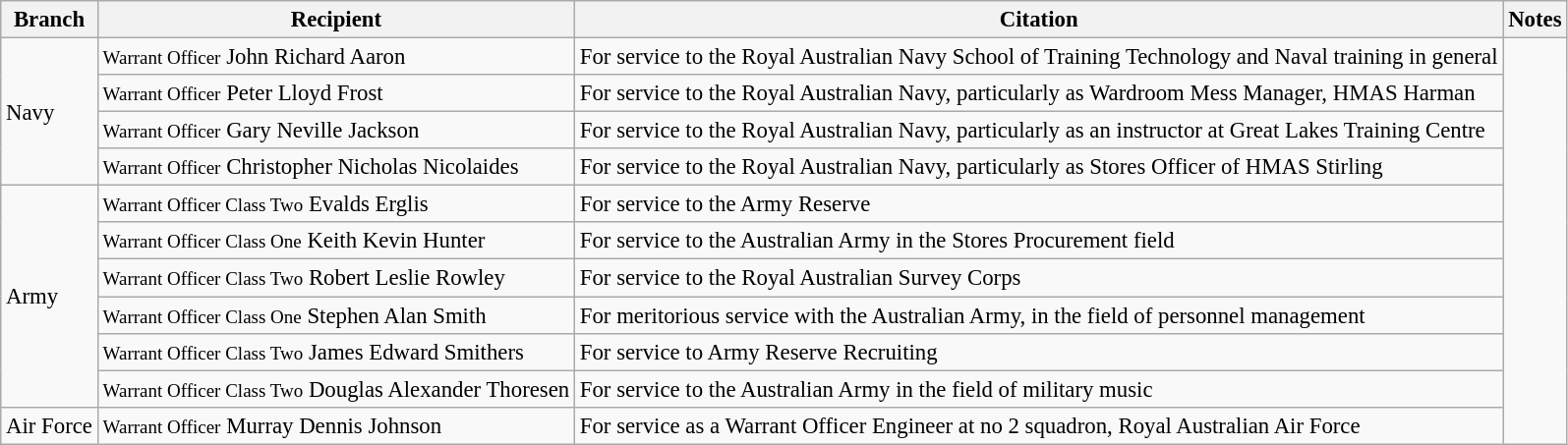<table class="wikitable" style="font-size:95%;">
<tr>
<th>Branch</th>
<th>Recipient</th>
<th>Citation</th>
<th>Notes</th>
</tr>
<tr>
<td rowspan="4">Navy</td>
<td><small>Warrant Officer</small> John Richard Aaron</td>
<td>For service to the Royal Australian Navy School of Training Technology and Naval training in general</td>
<td rowspan="11"></td>
</tr>
<tr>
<td><small>Warrant Officer</small> Peter Lloyd Frost</td>
<td>For service to the Royal Australian Navy, particularly as Wardroom Mess Manager, HMAS Harman</td>
</tr>
<tr>
<td><small>Warrant Officer</small> Gary Neville Jackson</td>
<td>For service to the Royal Australian Navy, particularly as an instructor at Great Lakes Training Centre</td>
</tr>
<tr>
<td><small>Warrant Officer</small> Christopher Nicholas Nicolaides</td>
<td>For service to the Royal Australian Navy, particularly as Stores Officer of HMAS Stirling</td>
</tr>
<tr>
<td rowspan="6">Army</td>
<td><small>Warrant Officer Class Two</small> Evalds Erglis</td>
<td>For service to the Army Reserve</td>
</tr>
<tr>
<td><small>Warrant Officer Class One</small> Keith Kevin Hunter</td>
<td>For service to the Australian Army in the Stores Procurement field</td>
</tr>
<tr>
<td><small>Warrant Officer Class Two</small> Robert Leslie Rowley</td>
<td>For service to the Royal Australian Survey Corps</td>
</tr>
<tr>
<td><small>Warrant Officer Class One</small> Stephen Alan Smith</td>
<td>For meritorious service with the Australian Army, in the field of personnel management</td>
</tr>
<tr>
<td><small>Warrant Officer Class Two</small> James Edward Smithers</td>
<td>For service to Army Reserve Recruiting</td>
</tr>
<tr>
<td><small>Warrant Officer Class Two</small> Douglas Alexander Thoresen</td>
<td>For service to the Australian Army in the field of military music</td>
</tr>
<tr>
<td>Air Force</td>
<td><small>Warrant Officer</small> Murray Dennis Johnson</td>
<td>For service as a Warrant Officer Engineer at no 2 squadron, Royal Australian Air Force</td>
</tr>
</table>
